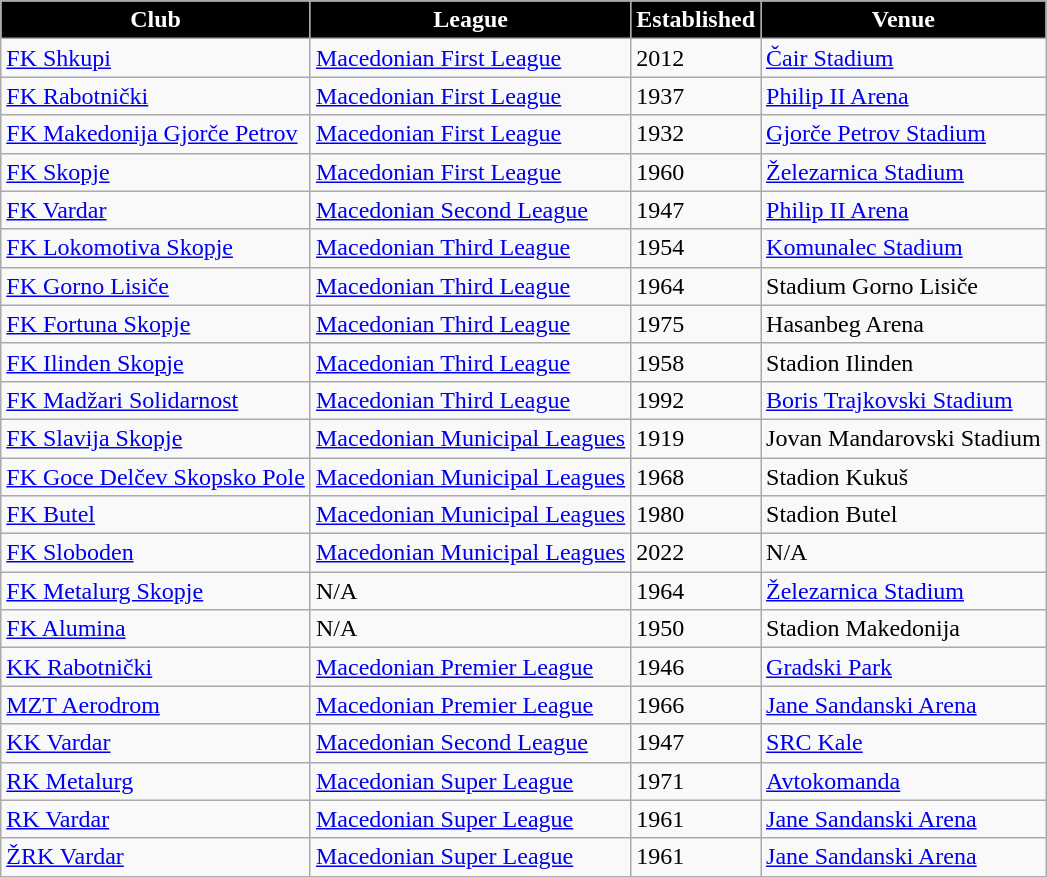<table class="wikitable">
<tr>
<th style="background:black; color:white">Club</th>
<th style="background:black; color:white">League</th>
<th style="background:black; color:white">Established</th>
<th style="background:black; color:white">Venue</th>
</tr>
<tr>
<td><a href='#'>FK Shkupi</a></td>
<td><a href='#'>Macedonian First League</a></td>
<td>2012</td>
<td><a href='#'>Čair Stadium</a></td>
</tr>
<tr>
<td><a href='#'>FK Rabotnički</a></td>
<td><a href='#'>Macedonian First League</a></td>
<td>1937</td>
<td><a href='#'>Philip II Arena</a></td>
</tr>
<tr>
<td><a href='#'>FK Makedonija Gjorče Petrov</a></td>
<td><a href='#'>Macedonian First League</a></td>
<td>1932</td>
<td><a href='#'>Gjorče Petrov Stadium</a></td>
</tr>
<tr>
<td><a href='#'>FK Skopje</a></td>
<td><a href='#'>Macedonian First League</a></td>
<td>1960</td>
<td><a href='#'>Železarnica Stadium</a></td>
</tr>
<tr>
<td><a href='#'>FK Vardar</a></td>
<td><a href='#'>Macedonian Second League</a></td>
<td>1947</td>
<td><a href='#'>Philip II Arena</a></td>
</tr>
<tr>
<td><a href='#'>FK Lokomotiva Skopje</a></td>
<td><a href='#'>Macedonian Third League</a></td>
<td>1954</td>
<td><a href='#'>Komunalec Stadium</a></td>
</tr>
<tr>
<td><a href='#'>FK Gorno Lisiče</a></td>
<td><a href='#'>Macedonian Third League</a></td>
<td>1964</td>
<td>Stadium Gorno Lisiče</td>
</tr>
<tr>
<td><a href='#'>FK Fortuna Skopje</a></td>
<td><a href='#'>Macedonian Third League</a></td>
<td>1975</td>
<td>Hasanbeg Arena</td>
</tr>
<tr>
<td><a href='#'>FK Ilinden Skopje</a></td>
<td><a href='#'>Macedonian Third League</a></td>
<td>1958</td>
<td>Stadion Ilinden</td>
</tr>
<tr>
<td><a href='#'>FK Madžari Solidarnost</a></td>
<td><a href='#'>Macedonian Third League</a></td>
<td>1992</td>
<td><a href='#'>Boris Trajkovski Stadium</a></td>
</tr>
<tr>
<td><a href='#'>FK Slavija Skopje</a></td>
<td><a href='#'>Macedonian Municipal Leagues</a></td>
<td>1919</td>
<td>Jovan Mandarovski Stadium</td>
</tr>
<tr>
<td><a href='#'>FK Goce Delčev Skopsko Pole</a></td>
<td><a href='#'>Macedonian Municipal Leagues</a></td>
<td>1968</td>
<td>Stadion Kukuš</td>
</tr>
<tr>
<td><a href='#'>FK Butel</a></td>
<td><a href='#'>Macedonian Municipal Leagues</a></td>
<td>1980</td>
<td>Stadion Butel</td>
</tr>
<tr>
<td><a href='#'>FK Sloboden</a></td>
<td><a href='#'>Macedonian Municipal Leagues</a></td>
<td>2022</td>
<td>N/A</td>
</tr>
<tr>
<td><a href='#'>FK Metalurg Skopje</a></td>
<td>N/A</td>
<td>1964</td>
<td><a href='#'>Železarnica Stadium</a></td>
</tr>
<tr>
<td><a href='#'>FK Alumina</a></td>
<td>N/A</td>
<td>1950</td>
<td>Stadion Makedonija</td>
</tr>
<tr>
<td><a href='#'>KK Rabotnički</a></td>
<td><a href='#'>Macedonian Premier League</a></td>
<td>1946</td>
<td><a href='#'>Gradski Park</a></td>
</tr>
<tr>
<td><a href='#'>MZT Aerodrom</a></td>
<td><a href='#'>Macedonian Premier League</a></td>
<td>1966</td>
<td><a href='#'>Jane Sandanski Arena</a></td>
</tr>
<tr>
<td><a href='#'>KK Vardar</a></td>
<td><a href='#'>Macedonian Second League</a></td>
<td>1947</td>
<td><a href='#'>SRC Kale</a></td>
</tr>
<tr>
<td><a href='#'>RK Metalurg</a></td>
<td><a href='#'>Macedonian Super League</a></td>
<td>1971</td>
<td><a href='#'>Avtokomanda</a></td>
</tr>
<tr>
<td><a href='#'>RK Vardar</a></td>
<td><a href='#'>Macedonian Super League</a></td>
<td>1961</td>
<td><a href='#'>Jane Sandanski Arena</a></td>
</tr>
<tr>
<td><a href='#'>ŽRK Vardar</a></td>
<td><a href='#'>Macedonian Super League</a></td>
<td>1961</td>
<td><a href='#'>Jane Sandanski Arena</a></td>
</tr>
</table>
